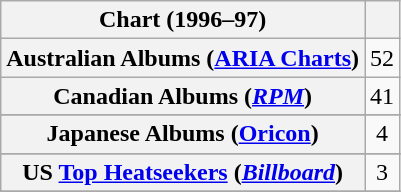<table class="wikitable sortable plainrowheaders" style="text-align:center;">
<tr>
<th scope="col">Chart (1996–97)</th>
<th scope="col"></th>
</tr>
<tr>
<th scope="row">Australian Albums (<a href='#'>ARIA Charts</a>)</th>
<td align="center">52</td>
</tr>
<tr>
<th scope="row">Canadian Albums (<em><a href='#'>RPM</a></em>)</th>
<td align="center">41</td>
</tr>
<tr>
</tr>
<tr>
</tr>
<tr>
<th scope="row">Japanese Albums (<a href='#'>Oricon</a>)</th>
<td align="center">4</td>
</tr>
<tr>
</tr>
<tr>
</tr>
<tr>
</tr>
<tr>
</tr>
<tr>
<th scope="row">US <a href='#'>Top Heatseekers</a> (<a href='#'><em>Billboard</em></a>)</th>
<td align="center">3</td>
</tr>
<tr>
</tr>
</table>
